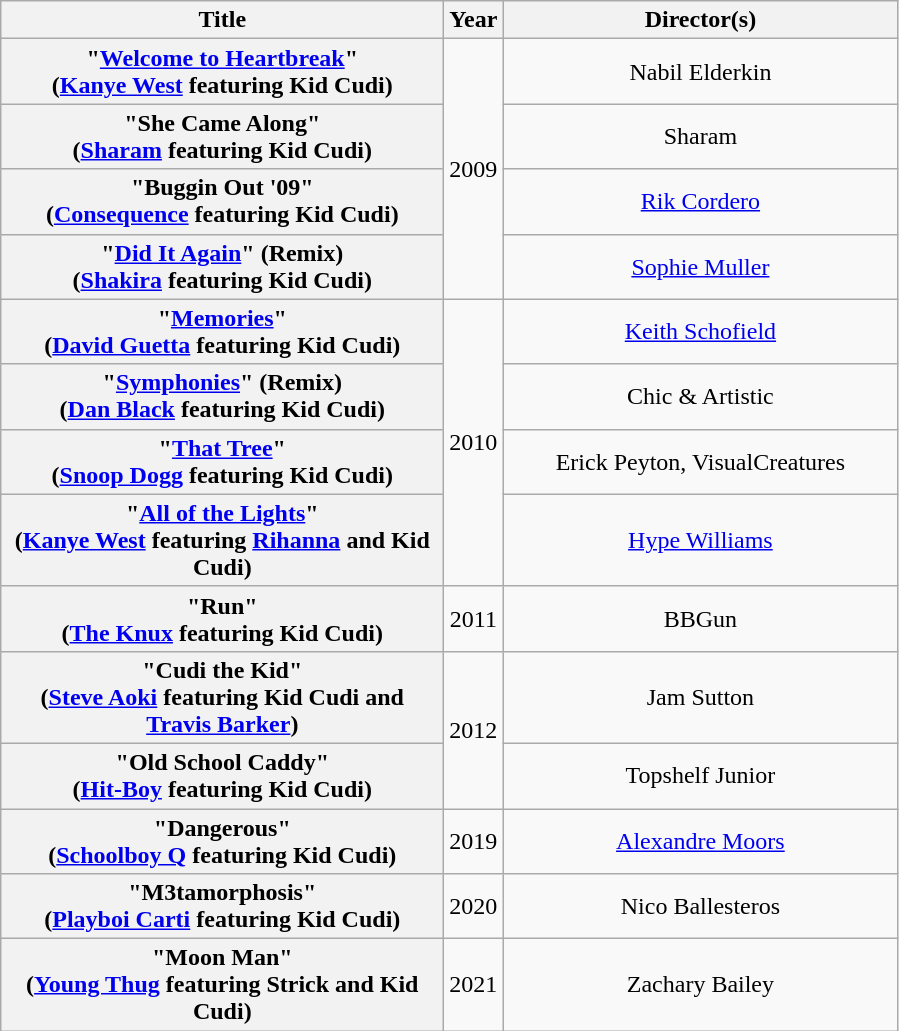<table class="wikitable plainrowheaders" style="text-align:center;">
<tr>
<th scope="col" style="width:18em;">Title</th>
<th scope="col">Year</th>
<th scope="col" style="width:16em;">Director(s)</th>
</tr>
<tr>
<th scope="row">"<a href='#'>Welcome to Heartbreak</a>"<br><span>(<a href='#'>Kanye West</a> featuring Kid Cudi)</span></th>
<td rowspan="4">2009</td>
<td>Nabil Elderkin</td>
</tr>
<tr>
<th scope="row">"She Came Along"<br><span>(<a href='#'>Sharam</a> featuring Kid Cudi)</span></th>
<td>Sharam</td>
</tr>
<tr>
<th scope="row">"Buggin Out '09"<br><span>(<a href='#'>Consequence</a> featuring Kid Cudi)</span></th>
<td><a href='#'>Rik Cordero</a></td>
</tr>
<tr>
<th scope="row">"<a href='#'>Did It Again</a>" (Remix)<br><span>(<a href='#'>Shakira</a> featuring Kid Cudi)</span></th>
<td><a href='#'>Sophie Muller</a></td>
</tr>
<tr>
<th scope="row">"<a href='#'>Memories</a>"<br><span>(<a href='#'>David Guetta</a> featuring Kid Cudi)</span></th>
<td rowspan="4">2010</td>
<td><a href='#'>Keith Schofield</a></td>
</tr>
<tr>
<th scope="row">"<a href='#'>Symphonies</a>" (Remix)<br><span>(<a href='#'>Dan Black</a> featuring Kid Cudi)</span></th>
<td>Chic & Artistic</td>
</tr>
<tr>
<th scope="row">"<a href='#'>That Tree</a>"<br><span>(<a href='#'>Snoop Dogg</a> featuring Kid Cudi)</span></th>
<td>Erick Peyton, VisualCreatures</td>
</tr>
<tr>
<th scope="row">"<a href='#'>All of the Lights</a>"<br><span>(<a href='#'>Kanye West</a> featuring <a href='#'>Rihanna</a> and Kid Cudi)</span></th>
<td><a href='#'>Hype Williams</a></td>
</tr>
<tr>
<th scope="row">"Run"<br><span>(<a href='#'>The Knux</a> featuring Kid Cudi)</span></th>
<td>2011</td>
<td>BBGun</td>
</tr>
<tr>
<th scope="row">"Cudi the Kid"<br><span>(<a href='#'>Steve Aoki</a> featuring Kid Cudi and <a href='#'>Travis Barker</a>)</span></th>
<td rowspan="2">2012</td>
<td>Jam Sutton</td>
</tr>
<tr>
<th scope="row">"Old School Caddy"<br><span>(<a href='#'>Hit-Boy</a> featuring Kid Cudi)</span></th>
<td>Topshelf Junior</td>
</tr>
<tr>
<th scope="row">"Dangerous"<br><span>(<a href='#'>Schoolboy Q</a> featuring Kid Cudi)</span></th>
<td>2019</td>
<td><a href='#'>Alexandre Moors</a></td>
</tr>
<tr>
<th scope="row">"M3tamorphosis"<br><span>(<a href='#'>Playboi Carti</a> featuring Kid Cudi)</span></th>
<td>2020</td>
<td>Nico Ballesteros</td>
</tr>
<tr>
<th scope="row">"Moon Man"<br><span>(<a href='#'>Young Thug</a> featuring Strick and Kid Cudi)</span></th>
<td>2021</td>
<td>Zachary Bailey</td>
</tr>
</table>
